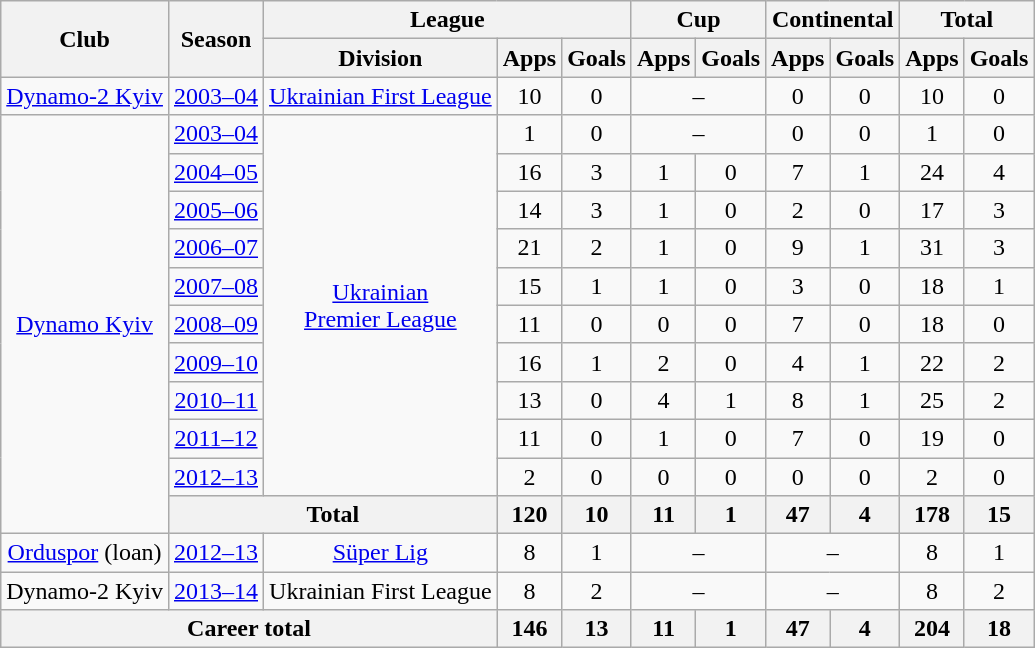<table class="wikitable" style="text-align:center">
<tr>
<th rowspan="2">Club</th>
<th rowspan="2">Season</th>
<th colspan="3">League</th>
<th colspan="2">Cup</th>
<th colspan="2">Continental</th>
<th colspan="2">Total</th>
</tr>
<tr>
<th>Division</th>
<th>Apps</th>
<th>Goals</th>
<th>Apps</th>
<th>Goals</th>
<th>Apps</th>
<th>Goals</th>
<th>Apps</th>
<th>Goals</th>
</tr>
<tr>
<td><a href='#'>Dynamo-2 Kyiv</a></td>
<td><a href='#'>2003–04</a></td>
<td><a href='#'>Ukrainian First League</a></td>
<td>10</td>
<td>0</td>
<td colspan="2">–</td>
<td>0</td>
<td>0</td>
<td>10</td>
<td>0</td>
</tr>
<tr>
<td rowspan="11"><a href='#'>Dynamo Kyiv</a></td>
<td><a href='#'>2003–04</a></td>
<td rowspan="10"><a href='#'>Ukrainian <br> Premier League</a></td>
<td>1</td>
<td>0</td>
<td colspan="2">–</td>
<td>0</td>
<td>0</td>
<td>1</td>
<td>0</td>
</tr>
<tr>
<td><a href='#'>2004–05</a></td>
<td>16</td>
<td>3</td>
<td>1</td>
<td>0</td>
<td>7</td>
<td>1</td>
<td>24</td>
<td>4</td>
</tr>
<tr>
<td><a href='#'>2005–06</a></td>
<td>14</td>
<td>3</td>
<td>1</td>
<td>0</td>
<td>2</td>
<td>0</td>
<td>17</td>
<td>3</td>
</tr>
<tr>
<td><a href='#'>2006–07</a></td>
<td>21</td>
<td>2</td>
<td>1</td>
<td>0</td>
<td>9</td>
<td>1</td>
<td>31</td>
<td>3</td>
</tr>
<tr>
<td><a href='#'>2007–08</a></td>
<td>15</td>
<td>1</td>
<td>1</td>
<td>0</td>
<td>3</td>
<td>0</td>
<td>18</td>
<td>1</td>
</tr>
<tr>
<td><a href='#'>2008–09</a></td>
<td>11</td>
<td>0</td>
<td>0</td>
<td>0</td>
<td>7</td>
<td>0</td>
<td>18</td>
<td>0</td>
</tr>
<tr>
<td><a href='#'>2009–10</a></td>
<td>16</td>
<td>1</td>
<td>2</td>
<td>0</td>
<td>4</td>
<td>1</td>
<td>22</td>
<td>2</td>
</tr>
<tr>
<td><a href='#'>2010–11</a></td>
<td>13</td>
<td>0</td>
<td>4</td>
<td>1</td>
<td>8</td>
<td>1</td>
<td>25</td>
<td>2</td>
</tr>
<tr>
<td><a href='#'>2011–12</a></td>
<td>11</td>
<td>0</td>
<td>1</td>
<td>0</td>
<td>7</td>
<td>0</td>
<td>19</td>
<td>0</td>
</tr>
<tr>
<td><a href='#'>2012–13</a></td>
<td>2</td>
<td>0</td>
<td>0</td>
<td>0</td>
<td>0</td>
<td>0</td>
<td>2</td>
<td>0</td>
</tr>
<tr>
<th colspan="2">Total</th>
<th>120</th>
<th>10</th>
<th>11</th>
<th>1</th>
<th>47</th>
<th>4</th>
<th>178</th>
<th>15</th>
</tr>
<tr>
<td><a href='#'>Orduspor</a> (loan)</td>
<td><a href='#'>2012–13</a></td>
<td><a href='#'>Süper Lig</a></td>
<td>8</td>
<td>1</td>
<td colspan="2">–</td>
<td colspan="2">–</td>
<td>8</td>
<td>1</td>
</tr>
<tr>
<td>Dynamo-2 Kyiv</td>
<td><a href='#'>2013–14</a></td>
<td>Ukrainian First League</td>
<td>8</td>
<td>2</td>
<td colspan="2">–</td>
<td colspan="2">–</td>
<td>8</td>
<td>2</td>
</tr>
<tr>
<th colspan="3">Career total</th>
<th>146</th>
<th>13</th>
<th>11</th>
<th>1</th>
<th>47</th>
<th>4</th>
<th>204</th>
<th>18</th>
</tr>
</table>
